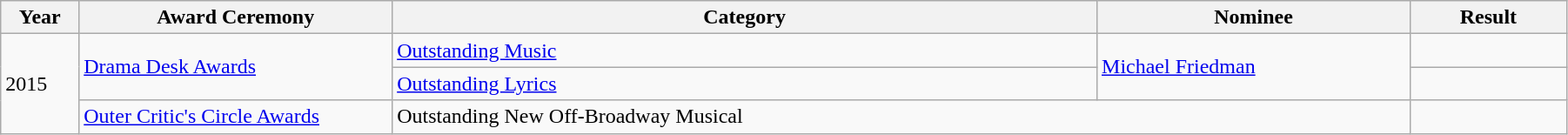<table class="wikitable" width="95%">
<tr>
<th width="5%">Year</th>
<th width="20%">Award Ceremony</th>
<th width="45%">Category</th>
<th width="20%">Nominee</th>
<th width="10%">Result</th>
</tr>
<tr>
<td rowspan="3">2015</td>
<td rowspan="2"><a href='#'>Drama Desk Awards</a></td>
<td><a href='#'>Outstanding Music</a></td>
<td rowspan="2"><a href='#'>Michael Friedman</a></td>
<td></td>
</tr>
<tr>
<td><a href='#'>Outstanding Lyrics</a></td>
<td></td>
</tr>
<tr>
<td><a href='#'>Outer Critic's Circle Awards</a></td>
<td colspan="2">Outstanding New Off-Broadway Musical</td>
<td></td>
</tr>
</table>
